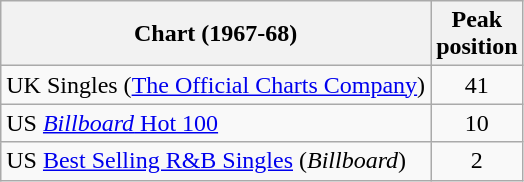<table class="wikitable sortable">
<tr>
<th>Chart (1967-68)</th>
<th>Peak<br>position</th>
</tr>
<tr>
<td>UK Singles (<a href='#'>The Official Charts Company</a>)</td>
<td align="center">41</td>
</tr>
<tr>
<td>US <a href='#'><em>Billboard</em> Hot 100</a></td>
<td align="center">10</td>
</tr>
<tr>
<td>US <a href='#'>Best Selling R&B Singles</a> (<em>Billboard</em>)</td>
<td align="center">2</td>
</tr>
</table>
